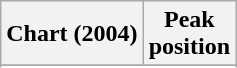<table class="wikitable sortable plainrowheaders" style="text-align:center;">
<tr>
<th scope="col">Chart (2004)</th>
<th scope="col">Peak<br>position</th>
</tr>
<tr>
</tr>
<tr>
</tr>
<tr>
</tr>
<tr>
</tr>
</table>
